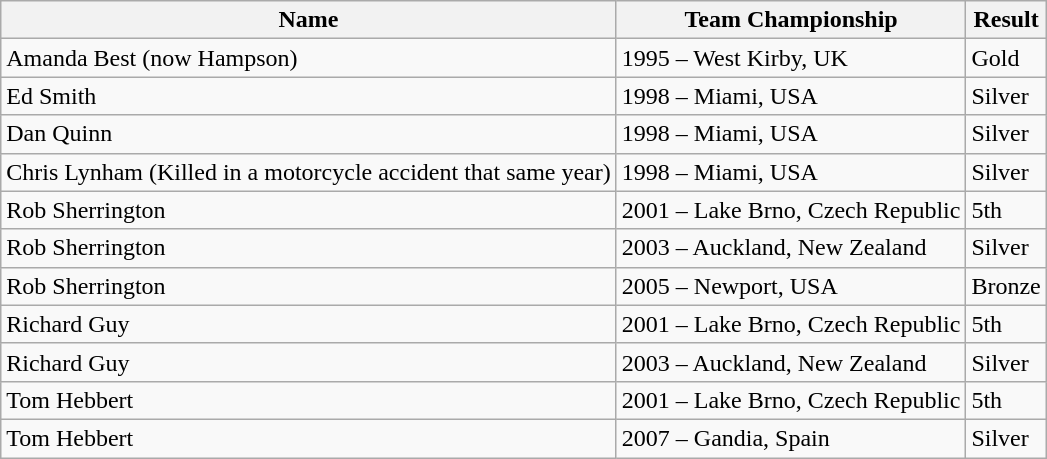<table class="wikitable">
<tr>
<th>Name</th>
<th>Team Championship</th>
<th>Result</th>
</tr>
<tr>
<td>Amanda Best (now Hampson)</td>
<td>1995 – West Kirby, UK</td>
<td>Gold</td>
</tr>
<tr>
<td>Ed Smith</td>
<td>1998 – Miami, USA</td>
<td>Silver</td>
</tr>
<tr>
<td>Dan Quinn</td>
<td>1998 – Miami, USA</td>
<td>Silver</td>
</tr>
<tr>
<td>Chris Lynham (Killed in a motorcycle accident that same year)</td>
<td>1998 – Miami, USA</td>
<td>Silver</td>
</tr>
<tr>
<td>Rob Sherrington</td>
<td>2001 – Lake Brno, Czech Republic</td>
<td>5th</td>
</tr>
<tr>
<td>Rob Sherrington</td>
<td>2003 – Auckland, New Zealand</td>
<td>Silver</td>
</tr>
<tr>
<td>Rob Sherrington</td>
<td>2005 – Newport, USA</td>
<td>Bronze</td>
</tr>
<tr>
<td>Richard Guy</td>
<td>2001 – Lake Brno, Czech Republic</td>
<td>5th</td>
</tr>
<tr>
<td>Richard Guy</td>
<td>2003 – Auckland, New Zealand</td>
<td>Silver</td>
</tr>
<tr>
<td>Tom Hebbert</td>
<td>2001 – Lake Brno, Czech Republic</td>
<td>5th</td>
</tr>
<tr>
<td>Tom Hebbert</td>
<td>2007 – Gandia, Spain</td>
<td>Silver</td>
</tr>
</table>
